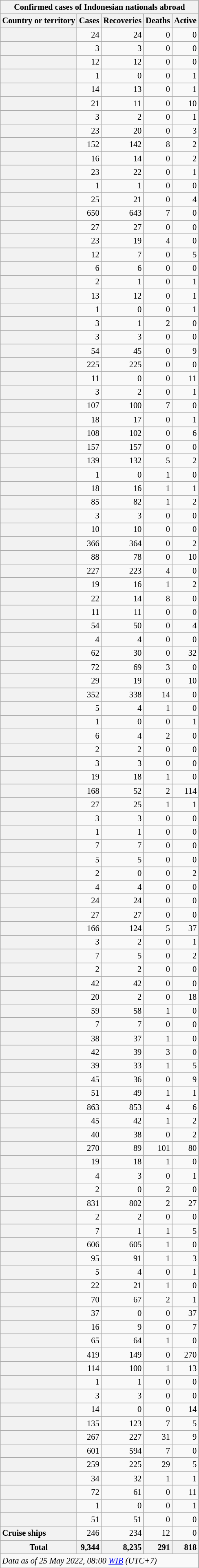<table class="wikitable float sortable" style="text-align:right; font-size:85%;">
<tr>
<th colspan="5" style="text-align:center;">Confirmed cases of Indonesian nationals abroad</th>
</tr>
<tr>
<th>Country or territory</th>
<th>Cases</th>
<th>Recoveries</th>
<th>Deaths</th>
<th>Active</th>
</tr>
<tr>
<th style="text-align:left;"></th>
<td>24</td>
<td>24</td>
<td>0</td>
<td>0</td>
</tr>
<tr>
<th style="text-align:left;"></th>
<td>3</td>
<td>3</td>
<td>0</td>
<td>0</td>
</tr>
<tr>
<th style="text-align:left;"></th>
<td>12</td>
<td>12</td>
<td>0</td>
<td>0</td>
</tr>
<tr>
<th style="text-align:left;"></th>
<td>1</td>
<td>0</td>
<td>0</td>
<td>1</td>
</tr>
<tr>
<th style="text-align:left;"></th>
<td>14</td>
<td>13</td>
<td>0</td>
<td>1</td>
</tr>
<tr>
<th style="text-align:left;"></th>
<td>21</td>
<td>11</td>
<td>0</td>
<td>10</td>
</tr>
<tr>
<th style="text-align:left;"></th>
<td>3</td>
<td>2</td>
<td>0</td>
<td>1</td>
</tr>
<tr>
<th style="text-align:left;"></th>
<td>23</td>
<td>20</td>
<td>0</td>
<td>3</td>
</tr>
<tr>
<th style="text-align:left;"></th>
<td>152</td>
<td>142</td>
<td>8</td>
<td>2</td>
</tr>
<tr>
<th style="text-align:left;"></th>
<td>16</td>
<td>14</td>
<td>0</td>
<td>2</td>
</tr>
<tr>
<th style="text-align:left;"></th>
<td>23</td>
<td>22</td>
<td>0</td>
<td>1</td>
</tr>
<tr>
<th style="text-align:left;"></th>
<td>1</td>
<td>1</td>
<td>0</td>
<td>0</td>
</tr>
<tr>
<th style="text-align:left;"></th>
<td>25</td>
<td>21</td>
<td>0</td>
<td>4</td>
</tr>
<tr>
<th style="text-align:left;"></th>
<td>650</td>
<td>643</td>
<td>7</td>
<td>0</td>
</tr>
<tr>
<th style="text-align:left;"></th>
<td>27</td>
<td>27</td>
<td>0</td>
<td>0</td>
</tr>
<tr>
<th style="text-align:left;"></th>
<td>23</td>
<td>19</td>
<td>4</td>
<td>0</td>
</tr>
<tr>
<th style="text-align:left;"></th>
<td>12</td>
<td>7</td>
<td>0</td>
<td>5</td>
</tr>
<tr>
<th style="text-align:left;"></th>
<td>6</td>
<td>6</td>
<td>0</td>
<td>0</td>
</tr>
<tr>
<th style="text-align:left;"></th>
<td>2</td>
<td>1</td>
<td>0</td>
<td>1</td>
</tr>
<tr>
<th style="text-align:left;"></th>
<td>13</td>
<td>12</td>
<td>0</td>
<td>1</td>
</tr>
<tr>
<th style="text-align:left;"></th>
<td>1</td>
<td>0</td>
<td>0</td>
<td>1</td>
</tr>
<tr>
<th style="text-align:left;"></th>
<td>3</td>
<td>1</td>
<td>2</td>
<td>0</td>
</tr>
<tr>
<th style="text-align:left;"></th>
<td>3</td>
<td>3</td>
<td>0</td>
<td>0</td>
</tr>
<tr>
<th style="text-align:left;"></th>
<td>54</td>
<td>45</td>
<td>0</td>
<td>9</td>
</tr>
<tr>
<th style="text-align:left;"></th>
<td>225</td>
<td>225</td>
<td>0</td>
<td>0</td>
</tr>
<tr>
<th style="text-align:left;"></th>
<td>11</td>
<td>0</td>
<td>0</td>
<td>11</td>
</tr>
<tr>
<th style="text-align:left;"></th>
<td>3</td>
<td>2</td>
<td>0</td>
<td>1</td>
</tr>
<tr>
<th style="text-align:left;"></th>
<td>107</td>
<td>100</td>
<td>7</td>
<td>0</td>
</tr>
<tr>
<th style="text-align:left;"></th>
<td>18</td>
<td>17</td>
<td>0</td>
<td>1</td>
</tr>
<tr>
<th style="text-align:left;"></th>
<td>108</td>
<td>102</td>
<td>0</td>
<td>6</td>
</tr>
<tr>
<th style="text-align:left;"></th>
<td>157</td>
<td>157</td>
<td>0</td>
<td>0</td>
</tr>
<tr>
<th style="text-align:left;"></th>
<td>139</td>
<td>132</td>
<td>5</td>
<td>2</td>
</tr>
<tr>
<th style="text-align:left;"></th>
<td>1</td>
<td>0</td>
<td>1</td>
<td>0</td>
</tr>
<tr>
<th style="text-align:left;"></th>
<td>18</td>
<td>16</td>
<td>1</td>
<td>1</td>
</tr>
<tr>
<th style="text-align:left;"></th>
<td>85</td>
<td>82</td>
<td>1</td>
<td>2</td>
</tr>
<tr>
<th style="text-align:left;"></th>
<td>3</td>
<td>3</td>
<td>0</td>
<td>0</td>
</tr>
<tr>
<th style="text-align:left;"></th>
<td>10</td>
<td>10</td>
<td>0</td>
<td>0</td>
</tr>
<tr>
<th style="text-align:left;"></th>
<td>366</td>
<td>364</td>
<td>0</td>
<td>2</td>
</tr>
<tr>
<th style="text-align:left;"></th>
<td>88</td>
<td>78</td>
<td>0</td>
<td>10</td>
</tr>
<tr>
<th style="text-align:left;"></th>
<td>227</td>
<td>223</td>
<td>4</td>
<td>0</td>
</tr>
<tr>
<th style="text-align:left;"></th>
<td>19</td>
<td>16</td>
<td>1</td>
<td>2</td>
</tr>
<tr>
<th style="text-align:left;"></th>
<td>22</td>
<td>14</td>
<td>8</td>
<td>0</td>
</tr>
<tr>
<th style="text-align:left;"></th>
<td>11</td>
<td>11</td>
<td>0</td>
<td>0</td>
</tr>
<tr>
<th style="text-align:left;"></th>
<td>54</td>
<td>50</td>
<td>0</td>
<td>4</td>
</tr>
<tr>
<th style="text-align:left;"></th>
<td>4</td>
<td>4</td>
<td>0</td>
<td>0</td>
</tr>
<tr>
<th style="text-align:left;"></th>
<td>62</td>
<td>30</td>
<td>0</td>
<td>32</td>
</tr>
<tr>
<th style="text-align:left;"></th>
<td>72</td>
<td>69</td>
<td>3</td>
<td>0</td>
</tr>
<tr>
<th style="text-align:left;"></th>
<td>29</td>
<td>19</td>
<td>0</td>
<td>10</td>
</tr>
<tr>
<th style="text-align:left;"></th>
<td>352</td>
<td>338</td>
<td>14</td>
<td>0</td>
</tr>
<tr>
<th style="text-align:left;"></th>
<td>5</td>
<td>4</td>
<td>1</td>
<td>0</td>
</tr>
<tr>
<th style="text-align:left;"></th>
<td>1</td>
<td>0</td>
<td>0</td>
<td>1</td>
</tr>
<tr>
<th style="text-align:left;"></th>
<td>6</td>
<td>4</td>
<td>2</td>
<td>0</td>
</tr>
<tr>
<th style="text-align:left;"></th>
<td>2</td>
<td>2</td>
<td>0</td>
<td>0</td>
</tr>
<tr>
<th style="text-align:left;"></th>
<td>3</td>
<td>3</td>
<td>0</td>
<td>0</td>
</tr>
<tr>
<th style="text-align:left;"></th>
<td>19</td>
<td>18</td>
<td>1</td>
<td>0</td>
</tr>
<tr>
<th style="text-align:left;"></th>
<td>168</td>
<td>52</td>
<td>2</td>
<td>114</td>
</tr>
<tr>
<th style="text-align:left;"></th>
<td>27</td>
<td>25</td>
<td>1</td>
<td>1</td>
</tr>
<tr>
<th style="text-align:left;"></th>
<td>3</td>
<td>3</td>
<td>0</td>
<td>0</td>
</tr>
<tr>
<th style="text-align:left;"></th>
<td>1</td>
<td>1</td>
<td>0</td>
<td>0</td>
</tr>
<tr>
<th style="text-align:left;"></th>
<td>7</td>
<td>7</td>
<td>0</td>
<td>0</td>
</tr>
<tr>
<th style="text-align:left;"></th>
<td>5</td>
<td>5</td>
<td>0</td>
<td>0</td>
</tr>
<tr>
<th style="text-align:left;"></th>
<td>2</td>
<td>0</td>
<td>0</td>
<td>2</td>
</tr>
<tr>
<th style="text-align:left;"></th>
<td>4</td>
<td>4</td>
<td>0</td>
<td>0</td>
</tr>
<tr>
<th style="text-align:left;"></th>
<td>24</td>
<td>24</td>
<td>0</td>
<td>0</td>
</tr>
<tr>
<th style="text-align:left;"></th>
<td>27</td>
<td>27</td>
<td>0</td>
<td>0</td>
</tr>
<tr>
<th style="text-align:left;"></th>
<td>166</td>
<td>124</td>
<td>5</td>
<td>37</td>
</tr>
<tr>
<th style="text-align:left;"></th>
<td>3</td>
<td>2</td>
<td>0</td>
<td>1</td>
</tr>
<tr>
<th style="text-align:left;"></th>
<td>7</td>
<td>5</td>
<td>0</td>
<td>2</td>
</tr>
<tr>
<th style="text-align:left;"></th>
<td>2</td>
<td>2</td>
<td>0</td>
<td>0</td>
</tr>
<tr>
<th style="text-align:left;"></th>
<td>42</td>
<td>42</td>
<td>0</td>
<td>0</td>
</tr>
<tr>
<th style="text-align:left;"></th>
<td>20</td>
<td>2</td>
<td>0</td>
<td>18</td>
</tr>
<tr>
<th style="text-align:left;"></th>
<td>59</td>
<td>58</td>
<td>1</td>
<td>0</td>
</tr>
<tr>
<th style="text-align:left;"></th>
<td>7</td>
<td>7</td>
<td>0</td>
<td>0</td>
</tr>
<tr>
<th style="text-align:left;"></th>
<td>38</td>
<td>37</td>
<td>1</td>
<td>0</td>
</tr>
<tr>
<th style="text-align:left;"></th>
<td>42</td>
<td>39</td>
<td>3</td>
<td>0</td>
</tr>
<tr>
<th style="text-align:left;"></th>
<td>39</td>
<td>33</td>
<td>1</td>
<td>5</td>
</tr>
<tr>
<th style="text-align:left;"></th>
<td>45</td>
<td>36</td>
<td>0</td>
<td>9</td>
</tr>
<tr>
<th style="text-align:left;"></th>
<td>51</td>
<td>49</td>
<td>1</td>
<td>1</td>
</tr>
<tr>
<th style="text-align:left;"></th>
<td>863</td>
<td>853</td>
<td>4</td>
<td>6</td>
</tr>
<tr>
<th style="text-align:left;"></th>
<td>45</td>
<td>42</td>
<td>1</td>
<td>2</td>
</tr>
<tr>
<th style="text-align:left;"></th>
<td>40</td>
<td>38</td>
<td>0</td>
<td>2</td>
</tr>
<tr>
<th style="text-align:left;"></th>
<td>270</td>
<td>89</td>
<td>101</td>
<td>80</td>
</tr>
<tr>
<th style="text-align:left;"></th>
<td>19</td>
<td>18</td>
<td>1</td>
<td>0</td>
</tr>
<tr>
<th style="text-align:left;"></th>
<td>4</td>
<td>3</td>
<td>0</td>
<td>1</td>
</tr>
<tr>
<th style="text-align:left;"></th>
<td>2</td>
<td>0</td>
<td>2</td>
<td>0</td>
</tr>
<tr>
<th style="text-align:left;"></th>
<td>831</td>
<td>802</td>
<td>2</td>
<td>27</td>
</tr>
<tr>
<th style="text-align:left;"></th>
<td>2</td>
<td>2</td>
<td>0</td>
<td>0</td>
</tr>
<tr>
<th style="text-align:left;"></th>
<td>7</td>
<td>1</td>
<td>1</td>
<td>5</td>
</tr>
<tr>
<th style="text-align:left;"></th>
<td>606</td>
<td>605</td>
<td>1</td>
<td>0</td>
</tr>
<tr>
<th style="text-align:left;"></th>
<td>95</td>
<td>91</td>
<td>1</td>
<td>3</td>
</tr>
<tr>
<th style="text-align:left;"></th>
<td>5</td>
<td>4</td>
<td>0</td>
<td>1</td>
</tr>
<tr>
<th style="text-align:left;"></th>
<td>22</td>
<td>21</td>
<td>1</td>
<td>0</td>
</tr>
<tr>
<th style="text-align:left;"></th>
<td>70</td>
<td>67</td>
<td>2</td>
<td>1</td>
</tr>
<tr>
<th style="text-align:left;"></th>
<td>37</td>
<td>0</td>
<td>0</td>
<td>37</td>
</tr>
<tr>
<th style="text-align:left;"></th>
<td>16</td>
<td>9</td>
<td>0</td>
<td>7</td>
</tr>
<tr>
<th style="text-align:left;"></th>
<td>65</td>
<td>64</td>
<td>1</td>
<td>0</td>
</tr>
<tr>
<th style="text-align:left;"></th>
<td>419</td>
<td>149</td>
<td>0</td>
<td>270</td>
</tr>
<tr>
<th style="text-align:left;"></th>
<td>114</td>
<td>100</td>
<td>1</td>
<td>13</td>
</tr>
<tr>
<th style="text-align:left;"></th>
<td>1</td>
<td>1</td>
<td>0</td>
<td>0</td>
</tr>
<tr>
<th style="text-align:left;"></th>
<td>3</td>
<td>3</td>
<td>0</td>
<td>0</td>
</tr>
<tr>
<th style="text-align:left;"></th>
<td>14</td>
<td>0</td>
<td>0</td>
<td>14</td>
</tr>
<tr>
<th style="text-align:left;"></th>
<td>135</td>
<td>123</td>
<td>7</td>
<td>5</td>
</tr>
<tr>
<th style="text-align:left;"></th>
<td>267</td>
<td>227</td>
<td>31</td>
<td>9</td>
</tr>
<tr>
<th style="text-align:left;"></th>
<td>601</td>
<td>594</td>
<td>7</td>
<td>0</td>
</tr>
<tr>
<th style="text-align:left;"></th>
<td>259</td>
<td>225</td>
<td>29</td>
<td>5</td>
</tr>
<tr>
<th style="text-align:left;"></th>
<td>34</td>
<td>32</td>
<td>1</td>
<td>1</td>
</tr>
<tr>
<th style="text-align:left;"></th>
<td>72</td>
<td>61</td>
<td>0</td>
<td>11</td>
</tr>
<tr>
<th style="text-align:left;"></th>
<td>1</td>
<td>0</td>
<td>0</td>
<td>1</td>
</tr>
<tr>
<th style="text-align:left;"></th>
<td>51</td>
<td>51</td>
<td>0</td>
<td>0</td>
</tr>
<tr>
<th style="text-align:left;">Cruise ships</th>
<td>246</td>
<td>234</td>
<td>12</td>
<td>0</td>
</tr>
<tr class="sortbottom">
<th style="text-align:center;">Total</th>
<th style="text-align:right;">9,344</th>
<th style="text-align:right;">8,235</th>
<th style="text-align:right;">291</th>
<th style="text-align:right;">818</th>
</tr>
<tr class="sortbottom">
<td colspan="5" style="text-align:left;"><em>Data as of 25 May 2022, 08:00 <a href='#'>WIB</a> (UTC+7)</em><br></td>
</tr>
</table>
